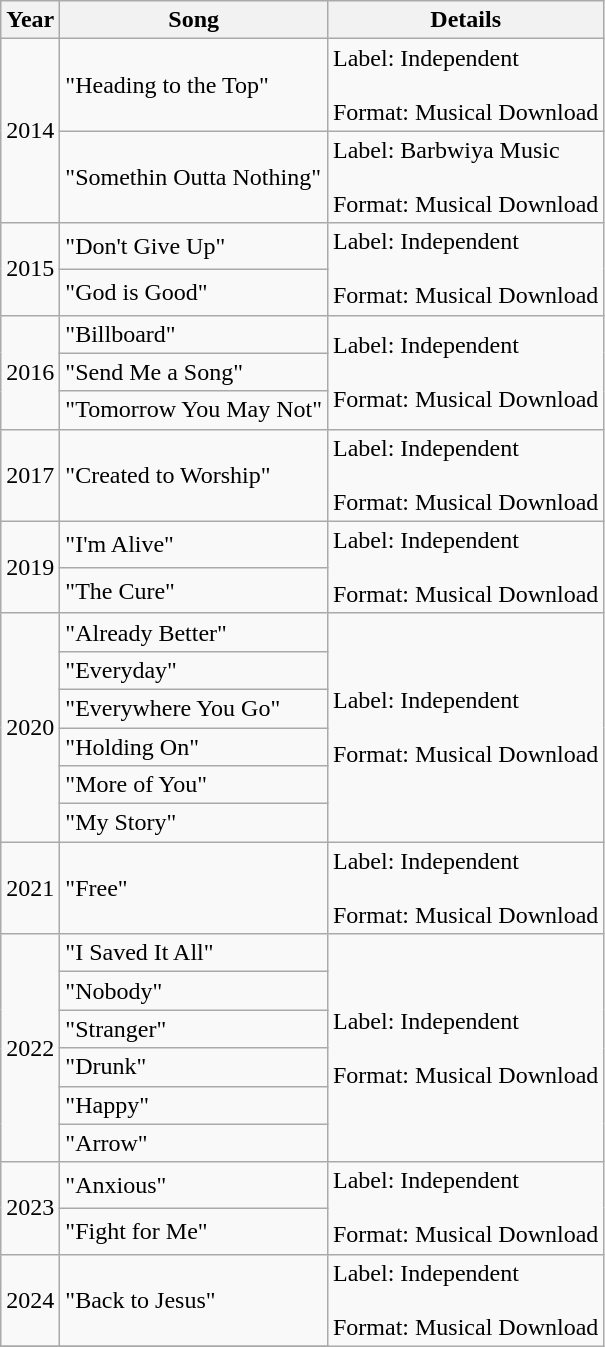<table class="wikitable">
<tr>
<th>Year</th>
<th>Song</th>
<th>Details</th>
</tr>
<tr>
<td rowspan="2">2014</td>
<td>"Heading to the Top"</td>
<td>Label: Independent<br><br>Format: Musical Download</td>
</tr>
<tr>
<td>"Somethin Outta Nothing"</td>
<td>Label: Barbwiya Music<br><br>Format: Musical Download</td>
</tr>
<tr>
<td rowspan="2">2015</td>
<td>"Don't Give Up"</td>
<td rowspan="2">Label: Independent<br><br>Format: Musical Download</td>
</tr>
<tr>
<td>"God is Good"</td>
</tr>
<tr>
<td rowspan="3">2016</td>
<td>"Billboard"</td>
<td rowspan="3">Label: Independent<br><br>Format: Musical Download</td>
</tr>
<tr>
<td>"Send Me a Song"</td>
</tr>
<tr>
<td>"Tomorrow You May Not"</td>
</tr>
<tr>
<td>2017</td>
<td>"Created to Worship"</td>
<td>Label: Independent<br><br>Format: Musical Download</td>
</tr>
<tr>
<td rowspan="2">2019</td>
<td>"I'm Alive"</td>
<td rowspan="2">Label: Independent<br><br>Format: Musical Download</td>
</tr>
<tr>
<td>"The Cure"</td>
</tr>
<tr>
<td rowspan="6">2020</td>
<td>"Already Better"</td>
<td rowspan="6">Label: Independent<br><br>Format: Musical Download</td>
</tr>
<tr>
<td>"Everyday"</td>
</tr>
<tr>
<td>"Everywhere You Go"</td>
</tr>
<tr>
<td>"Holding On"</td>
</tr>
<tr>
<td>"More of You"</td>
</tr>
<tr>
<td>"My Story"</td>
</tr>
<tr>
<td>2021</td>
<td>"Free"</td>
<td>Label: Independent<br><br>Format: Musical Download</td>
</tr>
<tr>
<td rowspan="6">2022</td>
<td>"I Saved It All"</td>
<td rowspan="6">Label: Independent<br><br>Format: Musical Download</td>
</tr>
<tr>
<td>"Nobody"</td>
</tr>
<tr>
<td>"Stranger"</td>
</tr>
<tr>
<td>"Drunk"</td>
</tr>
<tr>
<td>"Happy"</td>
</tr>
<tr>
<td>"Arrow"</td>
</tr>
<tr>
<td rowspan="2">2023</td>
<td>"Anxious"</td>
<td rowspan="2">Label: Independent<br><br>Format: Musical Download</td>
</tr>
<tr>
<td>"Fight for Me"</td>
</tr>
<tr>
<td>2024</td>
<td>"Back to Jesus"</td>
<td rowspan="2">Label: Independent<br><br>Format: Musical Download</td>
</tr>
<tr>
</tr>
</table>
